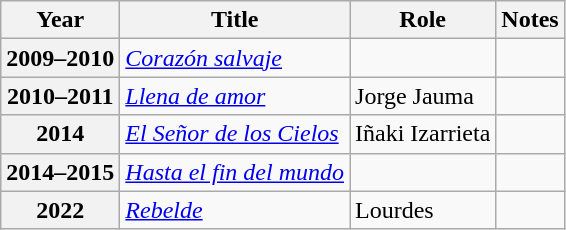<table class="wikitable plainrowheaders sortable">
<tr>
<th scope="col">Year</th>
<th scope="col">Title</th>
<th scope="col">Role</th>
<th scope="col" class="unsortable">Notes</th>
</tr>
<tr>
<th scope="row">2009–2010</th>
<td><em><a href='#'>Corazón salvaje</a></em></td>
<td></td>
<td></td>
</tr>
<tr>
<th scope="row">2010–2011</th>
<td><em><a href='#'>Llena de amor</a></em></td>
<td>Jorge Jauma</td>
<td></td>
</tr>
<tr>
<th scope="row">2014</th>
<td><em><a href='#'>El Señor de los Cielos</a></em></td>
<td>Iñaki Izarrieta</td>
<td></td>
</tr>
<tr>
<th scope="row">2014–2015</th>
<td><em><a href='#'>Hasta el fin del mundo</a></em></td>
<td></td>
<td></td>
</tr>
<tr>
<th scope="row">2022</th>
<td><em><a href='#'>Rebelde</a></em></td>
<td>Lourdes</td>
<td></td>
</tr>
</table>
